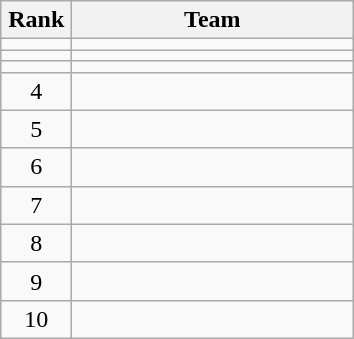<table class="wikitable" style="text-align: center;">
<tr>
<th width=40>Rank</th>
<th width=180>Team</th>
</tr>
<tr align=center>
<td></td>
<td style="text-align:left;"></td>
</tr>
<tr align=center>
<td></td>
<td style="text-align:left;"></td>
</tr>
<tr align=center>
<td></td>
<td style="text-align:left;"></td>
</tr>
<tr align=center>
<td>4</td>
<td style="text-align:left;"></td>
</tr>
<tr align=center>
<td>5</td>
<td style="text-align:left;"></td>
</tr>
<tr align=center>
<td>6</td>
<td style="text-align:left;"></td>
</tr>
<tr align=center>
<td>7</td>
<td style="text-align:left;"></td>
</tr>
<tr align=center>
<td>8</td>
<td style="text-align:left;"></td>
</tr>
<tr align=center>
<td>9</td>
<td style="text-align:left;"></td>
</tr>
<tr align=center>
<td>10</td>
<td style="text-align:left;"></td>
</tr>
</table>
